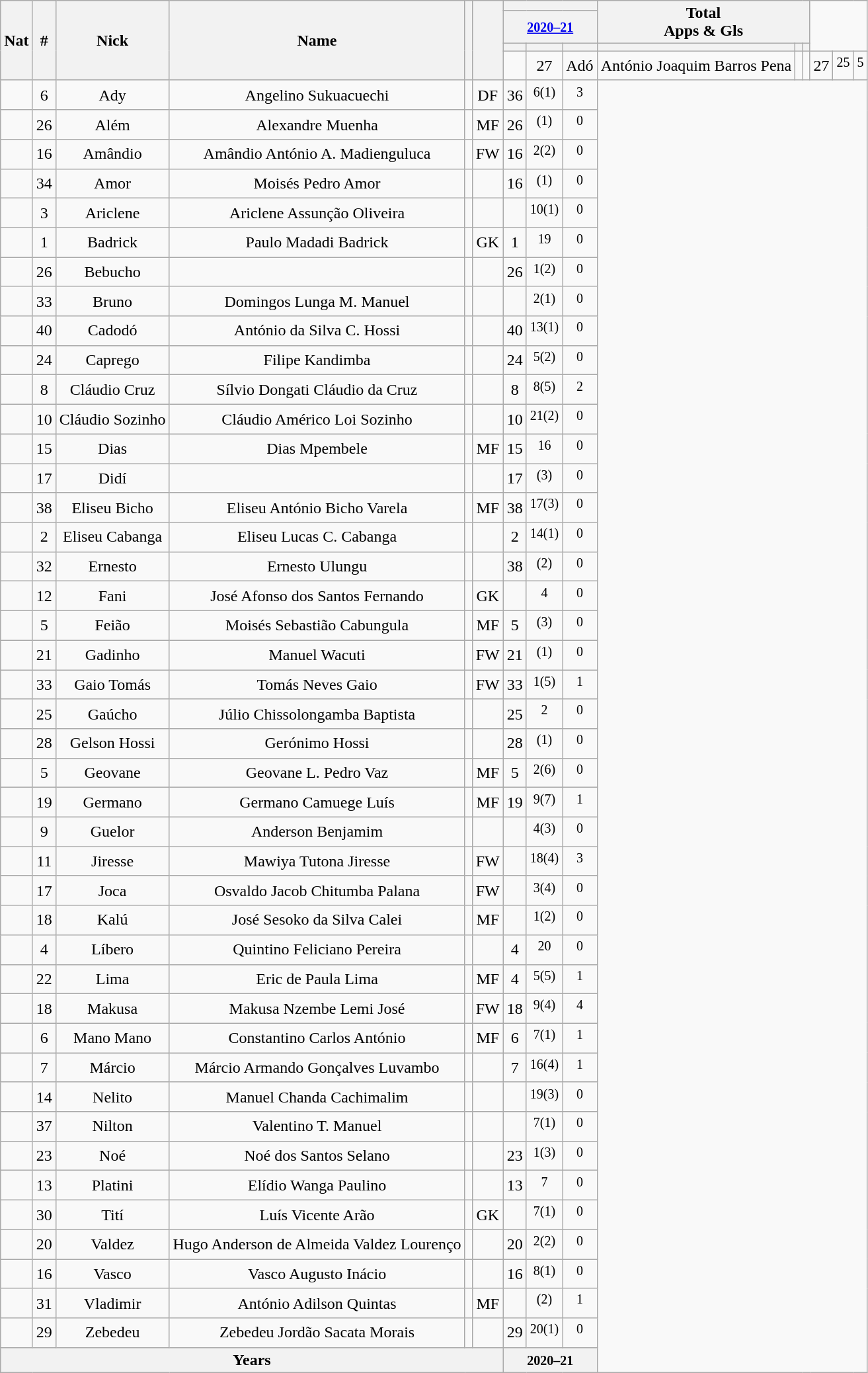<table class="wikitable plainrowheaders sortable" style="text-align:center">
<tr>
<th scope="col" rowspan="4">Nat</th>
<th scope="col" rowspan="4">#</th>
<th scope="col" rowspan="4">Nick</th>
<th scope="col" rowspan="4">Name</th>
<th scope="col" rowspan="4"></th>
<th scope="col" rowspan="4"></th>
<th colspan="3"><small></small></th>
<th colspan="3" rowspan="2">Total<br>Apps & Gls</th>
</tr>
<tr>
<th colspan="3"><small><a href='#'>2020–21</a></small></th>
</tr>
<tr>
<th scope="col" rowspan="1"><sup></sup></th>
<th scope="col" rowspan="1"><sup></sup></th>
<th scope="col" rowspan="1"><sup></sup></th>
<th scope="col" rowspan="1"><sup></sup></th>
<th scope="col" rowspan="1"><sup></sup></th>
<th scope="col" rowspan="1"><sup></sup></th>
</tr>
<tr>
<td></td>
<td>27</td>
<td data-sort-value="Ado">Adó</td>
<td>António Joaquim Barros Pena</td>
<td></td>
<td data-sort-value="3"></td>
<td>27</td>
<td data-sort-value="01"><sup>25</sup></td>
<td data-sort-value="0"><sup>5</sup></td>
</tr>
<tr>
<td></td>
<td data-sort-value="06">6</td>
<td>Ady</td>
<td>Angelino Sukuacuechi</td>
<td></td>
<td data-sort-value="2">DF</td>
<td>36</td>
<td data-sort-value="22"><sup>6(1)</sup></td>
<td data-sort-value="03"><sup>3</sup></td>
</tr>
<tr>
<td></td>
<td>26</td>
<td>Além</td>
<td>Alexandre Muenha</td>
<td></td>
<td data-sort-value="3">MF</td>
<td>26</td>
<td data-sort-value="41"><sup>(1)</sup></td>
<td data-sort-value="12"><sup>0</sup></td>
</tr>
<tr>
<td></td>
<td>16</td>
<td data-sort-value="Amandio">Amândio</td>
<td>Amândio António A. Madienguluca</td>
<td></td>
<td>FW</td>
<td>16</td>
<td data-sort-value="29"><sup>2(2)</sup></td>
<td data-sort-value="24"><sup>0</sup></td>
</tr>
<tr>
<td></td>
<td>34</td>
<td>Amor</td>
<td>Moisés Pedro Amor</td>
<td></td>
<td></td>
<td>16</td>
<td data-sort-value="42"><sup>(1)</sup></td>
<td data-sort-value="13"><sup>0</sup></td>
</tr>
<tr>
<td></td>
<td data-sort-value="03">3</td>
<td>Ariclene</td>
<td>Ariclene Assunção Oliveira</td>
<td></td>
<td data-sort-value="2"></td>
<td data-sort-value="03"></td>
<td data-sort-value="13"><sup>10(1)</sup></td>
<td data-sort-value="35"><sup>0</sup></td>
</tr>
<tr>
<td></td>
<td data-sort-value="01">1</td>
<td>Badrick</td>
<td>Paulo Madadi Badrick</td>
<td></td>
<td data-sort-value="1">GK</td>
<td data-sort-value="01">1</td>
<td data-sort-value="06"><sup>19</sup></td>
<td data-sort-value="40"><sup>0</sup></td>
</tr>
<tr>
<td></td>
<td>26</td>
<td>Bebucho</td>
<td></td>
<td></td>
<td></td>
<td>26</td>
<td data-sort-value="35"><sup>1(2)</sup></td>
<td data-sort-value="19"><sup>0</sup></td>
</tr>
<tr>
<td></td>
<td>33</td>
<td>Bruno</td>
<td>Domingos Lunga M. Manuel</td>
<td></td>
<td data-sort-value="3"></td>
<td></td>
<td data-sort-value="31"><sup>2(1)</sup></td>
<td data-sort-value="23"><sup>0</sup></td>
</tr>
<tr>
<td></td>
<td>40</td>
<td>Cadodó</td>
<td>António da Silva C. Hossi</td>
<td></td>
<td data-sort-value="2"></td>
<td>40</td>
<td data-sort-value="12"><sup>13(1)</sup></td>
<td data-sort-value="36"><sup>0</sup></td>
</tr>
<tr>
<td></td>
<td>24</td>
<td>Caprego</td>
<td>Filipe Kandimba</td>
<td></td>
<td data-sort-value="2"></td>
<td>24</td>
<td data-sort-value="24"><sup>5(2)</sup></td>
<td data-sort-value="30"><sup>0</sup></td>
</tr>
<tr>
<td></td>
<td data-sort-value="08">8</td>
<td data-sort-value="Claudio C">Cláudio Cruz</td>
<td data-sort-value="Silvio">Sílvio Dongati Cláudio da Cruz</td>
<td></td>
<td data-sort-value="2"></td>
<td data-sort-value="08">8</td>
<td data-sort-value="16"><sup>8(5)</sup></td>
<td data-sort-value="05"><sup>2</sup></td>
</tr>
<tr>
<td></td>
<td>10</td>
<td data-sort-value="Claudio">Cláudio Sozinho</td>
<td data-sort-value="Claudio A">Cláudio Américo Loi Sozinho</td>
<td></td>
<td data-sort-value="3"></td>
<td>10</td>
<td data-sort-value="02"><sup>21(2)</sup></td>
<td data-sort-value="44"><sup>0</sup></td>
</tr>
<tr>
<td></td>
<td>15</td>
<td>Dias</td>
<td>Dias Mpembele</td>
<td></td>
<td data-sort-value="3">MF</td>
<td>15</td>
<td data-sort-value="10"><sup>16</sup></td>
<td data-sort-value="38"><sup>0</sup></td>
</tr>
<tr>
<td></td>
<td>17</td>
<td>Didí</td>
<td></td>
<td></td>
<td></td>
<td>17</td>
<td data-sort-value="37"><sup>(3)</sup></td>
<td data-sort-value="18"><sup>0</sup></td>
</tr>
<tr>
<td></td>
<td>38</td>
<td>Eliseu Bicho</td>
<td>Eliseu António Bicho Varela</td>
<td></td>
<td data-sort-value="3">MF</td>
<td>38</td>
<td data-sort-value="08"><sup>17(3)</sup></td>
<td data-sort-value="39"><sup>0</sup></td>
</tr>
<tr>
<td></td>
<td data-sort-value="02">2</td>
<td>Eliseu Cabanga</td>
<td>Eliseu Lucas C. Cabanga</td>
<td></td>
<td data-sort-value="2"></td>
<td data-sort-value="02">2</td>
<td data-sort-value="11"><sup>14(1)</sup></td>
<td data-sort-value="37"><sup>0</sup></td>
</tr>
<tr>
<td></td>
<td>32</td>
<td>Ernesto</td>
<td>Ernesto Ulungu</td>
<td></td>
<td></td>
<td>38</td>
<td data-sort-value="39"><sup>(2)</sup></td>
<td data-sort-value="16"><sup>0</sup></td>
</tr>
<tr>
<td></td>
<td>12</td>
<td>Fani</td>
<td data-sort-value="Jose A">José Afonso dos Santos Fernando</td>
<td></td>
<td data-sort-value="1">GK</td>
<td></td>
<td data-sort-value="26"><sup>4</sup></td>
<td data-sort-value="28"><sup>0</sup></td>
</tr>
<tr>
<td></td>
<td data-sort-value="05">5</td>
<td>Feião</td>
<td>Moisés Sebastião Cabungula</td>
<td></td>
<td data-sort-value="3">MF</td>
<td data-sort-value="05">5</td>
<td data-sort-value="38"><sup>(3)</sup></td>
<td data-sort-value="17"><sup>0</sup></td>
</tr>
<tr>
<td></td>
<td>21</td>
<td>Gadinho</td>
<td>Manuel Wacuti</td>
<td></td>
<td data-sort-value="4">FW</td>
<td>21</td>
<td data-sort-value="43"><sup>(1)</sup></td>
<td data-sort-value="14"><sup>0</sup></td>
</tr>
<tr>
<td></td>
<td>33</td>
<td>Gaio Tomás</td>
<td>Tomás Neves Gaio</td>
<td></td>
<td data-sort-value="4">FW</td>
<td>33</td>
<td data-sort-value="3"><sup>1(5)</sup></td>
<td data-sort-value="07"><sup>1</sup></td>
</tr>
<tr>
<td></td>
<td>25</td>
<td data-sort-value="Gaucho">Gaúcho</td>
<td>Júlio Chissolongamba Baptista</td>
<td></td>
<td data-sort-value="3"></td>
<td>25</td>
<td data-sort-value="32"><sup>2</sup></td>
<td data-sort-value="22"><sup>0</sup></td>
</tr>
<tr>
<td></td>
<td>28</td>
<td>Gelson Hossi</td>
<td>Gerónimo Hossi</td>
<td></td>
<td></td>
<td>28</td>
<td data-sort-value="44"><sup>(1)</sup></td>
<td data-sort-value="15"><sup>0</sup></td>
</tr>
<tr>
<td></td>
<td data-sort-value="05">5</td>
<td>Geovane</td>
<td>Geovane L. Pedro Vaz</td>
<td></td>
<td data-sort-value="3">MF</td>
<td data-sort-value="05">5</td>
<td data-sort-value="28"><sup>2(6)</sup></td>
<td data-sort-value="26"><sup>0</sup></td>
</tr>
<tr>
<td></td>
<td>19</td>
<td>Germano</td>
<td>Germano Camuege Luís</td>
<td></td>
<td data-sort-value="3">MF</td>
<td>19</td>
<td data-sort-value="14"><sup>9(7)</sup></td>
<td data-sort-value="10"><sup>1</sup></td>
</tr>
<tr>
<td></td>
<td data-sort-value="09">9</td>
<td>Guelor</td>
<td>Anderson Benjamim</td>
<td></td>
<td data-sort-value="2"></td>
<td data-sort-value="09"></td>
<td data-sort-value="25"><sup>4(3)</sup></td>
<td data-sort-value="29"><sup>0</sup></td>
</tr>
<tr>
<td></td>
<td>11</td>
<td>Jiresse</td>
<td>Mawiya Tutona Jiresse</td>
<td></td>
<td data-sort-value="4">FW</td>
<td></td>
<td data-sort-value="07"><sup>18(4)</sup></td>
<td data-sort-value="04"><sup>3</sup></td>
</tr>
<tr>
<td></td>
<td>17</td>
<td>Joca</td>
<td>Osvaldo Jacob Chitumba Palana</td>
<td></td>
<td data-sort-value="4">FW</td>
<td></td>
<td data-sort-value="27"><sup>3(4)</sup></td>
<td data-sort-value="27"><sup>0</sup></td>
</tr>
<tr>
<td></td>
<td>18</td>
<td>Kalú</td>
<td>José Sesoko da Silva Calei</td>
<td></td>
<td data-sort-value="3">MF</td>
<td></td>
<td data-sort-value="36"><sup>1(2)</sup></td>
<td data-sort-value="20"><sup>0</sup></td>
</tr>
<tr>
<td></td>
<td data-sort-value="04">4</td>
<td data-sort-value="Libero">Líbero</td>
<td>Quintino Feliciano Pereira</td>
<td></td>
<td data-sort-value="2"></td>
<td data-sort-value="04">4</td>
<td data-sort-value="04"><sup>20</sup></td>
<td data-sort-value="42"><sup>0</sup></td>
</tr>
<tr>
<td></td>
<td>22</td>
<td>Lima</td>
<td>Eric de Paula Lima</td>
<td></td>
<td data-sort-value="3">MF</td>
<td data-sort-value="04">4</td>
<td data-sort-value="23"><sup>5(5)</sup></td>
<td data-sort-value="08"><sup>1</sup></td>
</tr>
<tr>
<td></td>
<td>18</td>
<td>Makusa</td>
<td>Makusa Nzembe Lemi José</td>
<td></td>
<td data-sort-value="4">FW</td>
<td>18</td>
<td data-sort-value="15"><sup>9(4)</sup></td>
<td data-sort-value="02"><sup>4</sup></td>
</tr>
<tr>
<td></td>
<td data-sort-value="06">6</td>
<td>Mano Mano</td>
<td>Constantino Carlos António</td>
<td></td>
<td data-sort-value="3">MF</td>
<td data-sort-value="06">6</td>
<td data-sort-value="20"><sup>7(1)</sup></td>
<td data-sort-value="09"><sup>1</sup></td>
</tr>
<tr>
<td></td>
<td data-sort-value="07">7</td>
<td data-sort-value="Marcio">Márcio</td>
<td data-sort-value="Marcio">Márcio Armando Gonçalves Luvambo</td>
<td></td>
<td data-sort-value="3"></td>
<td data-sort-value="07">7</td>
<td data-sort-value="09"><sup>16(4)</sup></td>
<td data-sort-value="11"><sup>1</sup></td>
</tr>
<tr>
<td></td>
<td>14</td>
<td>Nelito</td>
<td>Manuel Chanda Cachimalim</td>
<td></td>
<td data-sort-value="2"></td>
<td></td>
<td data-sort-value="05"><sup>19(3)</sup></td>
<td data-sort-value="41"><sup>0</sup></td>
</tr>
<tr>
<td></td>
<td>37</td>
<td>Nilton</td>
<td>Valentino T. Manuel</td>
<td></td>
<td data-sort-value="2"></td>
<td></td>
<td data-sort-value="18"><sup>7(1)</sup></td>
<td data-sort-value="32"><sup>0</sup></td>
</tr>
<tr>
<td></td>
<td>23</td>
<td data-sort-value=Noe">Noé</td>
<td data-sort-value=Noe">Noé dos Santos Selano</td>
<td></td>
<td></td>
<td>23</td>
<td data-sort-value="34"><sup>1(3)</sup></td>
<td data-sort-value="21"><sup>0</sup></td>
</tr>
<tr>
<td></td>
<td>13</td>
<td>Platini</td>
<td>Elídio Wanga Paulino</td>
<td></td>
<td data-sort-value="2"></td>
<td>13</td>
<td data-sort-value="21"><sup>7</sup></td>
<td data-sort-value="31"><sup>0</sup></td>
</tr>
<tr>
<td></td>
<td>30</td>
<td>Tití</td>
<td>Luís Vicente Arão</td>
<td></td>
<td data-sort-value="1">GK</td>
<td></td>
<td data-sort-value="19"><sup>7(1)</sup></td>
<td data-sort-value="33"><sup>0</sup></td>
</tr>
<tr>
<td></td>
<td>20</td>
<td>Valdez</td>
<td>Hugo Anderson de Almeida Valdez Lourenço</td>
<td></td>
<td data-sort-value="2"></td>
<td>20</td>
<td data-sort-value="30"><sup>2(2)</sup></td>
<td data-sort-value="25"><sup>0</sup></td>
</tr>
<tr>
<td></td>
<td>16</td>
<td>Vasco</td>
<td>Vasco Augusto Inácio</td>
<td></td>
<td data-sort-value="2"></td>
<td>16</td>
<td data-sort-value="17"><sup>8(1)</sup></td>
<td data-sort-value="34"><sup>0</sup></td>
</tr>
<tr>
<td></td>
<td>31</td>
<td>Vladimir</td>
<td>António Adilson Quintas</td>
<td></td>
<td data-sort-value="3">MF</td>
<td></td>
<td data-sort-value="40"><sup>(2)</sup></td>
<td data-sort-value="06"><sup>1</sup></td>
</tr>
<tr>
<td></td>
<td>29</td>
<td>Zebedeu</td>
<td>Zebedeu Jordão Sacata Morais</td>
<td></td>
<td data-sort-value="2"></td>
<td>29</td>
<td data-sort-value="03"><sup>20(1)</sup></td>
<td data-sort-value="43"><sup>0</sup></td>
</tr>
<tr>
<th colspan=6>Years</th>
<th colspan="3"><small>2020–21</small></th>
</tr>
</table>
